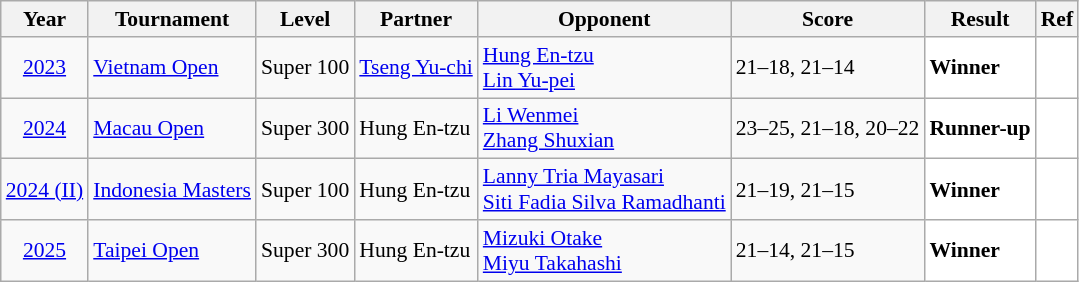<table class="sortable wikitable" style="font-size: 90%;">
<tr>
<th>Year</th>
<th>Tournament</th>
<th>Level</th>
<th>Partner</th>
<th>Opponent</th>
<th>Score</th>
<th>Result</th>
<th>Ref</th>
</tr>
<tr>
<td align="center"><a href='#'>2023</a></td>
<td align="left"><a href='#'>Vietnam Open</a></td>
<td align="left">Super 100</td>
<td align="left">  <a href='#'>Tseng Yu-chi</a></td>
<td align="left"> <a href='#'>Hung En-tzu</a><br> <a href='#'>Lin Yu-pei</a></td>
<td align="left">21–18, 21–14</td>
<td style="text-align:left; background:white"> <strong>Winner</strong></td>
<td style="text-align:center; background:white"></td>
</tr>
<tr>
<td align="center"><a href='#'>2024</a></td>
<td align="left"><a href='#'>Macau Open</a></td>
<td align="left">Super 300</td>
<td align="left"> Hung En-tzu</td>
<td align="left"> <a href='#'>Li Wenmei</a> <br> <a href='#'>Zhang Shuxian</a></td>
<td align="left">23–25, 21–18, 20–22</td>
<td style="text-align:left; background:white"> <strong>Runner-up</strong></td>
<td style="text-align:center; background:white"></td>
</tr>
<tr>
<td align="center"><a href='#'>2024 (II)</a></td>
<td align="left"><a href='#'>Indonesia Masters</a></td>
<td align="left">Super 100</td>
<td align="left"> Hung En-tzu</td>
<td align="left"> <a href='#'>Lanny Tria Mayasari</a><br> <a href='#'>Siti Fadia Silva Ramadhanti</a></td>
<td align="left">21–19, 21–15</td>
<td style="text-align:left; background:white"> <strong>Winner</strong></td>
<td style="text-align:center; background:white"></td>
</tr>
<tr>
<td align="center"><a href='#'>2025</a></td>
<td align="left"><a href='#'>Taipei Open</a></td>
<td align="left">Super 300</td>
<td align="left"> Hung En-tzu</td>
<td align="left"> <a href='#'>Mizuki Otake</a><br> <a href='#'>Miyu Takahashi</a></td>
<td align="left">21–14, 21–15</td>
<td style="text-align:left; background:white"> <strong>Winner</strong></td>
<td style="text-align:center; background:white"></td>
</tr>
</table>
